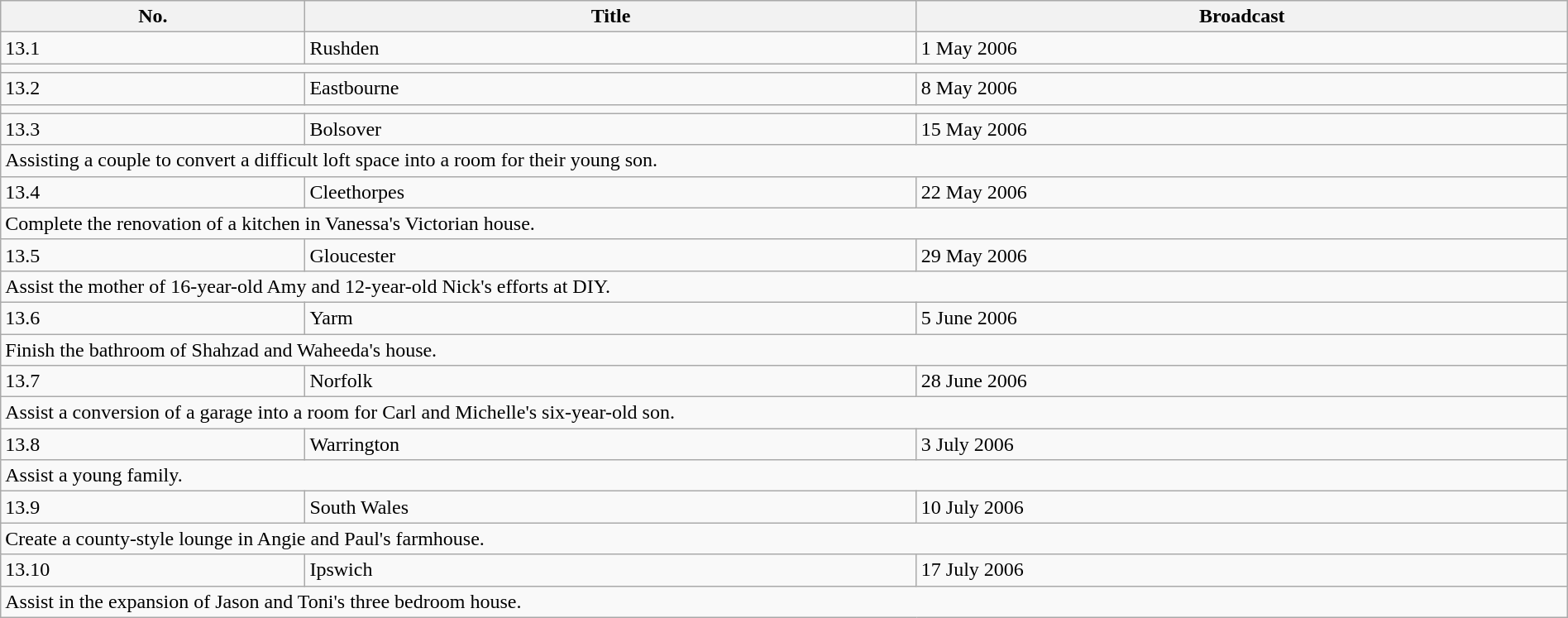<table class="wikitable" style="width:100%;">
<tr>
<th>No.</th>
<th>Title</th>
<th>Broadcast</th>
</tr>
<tr>
<td>13.1</td>
<td>Rushden</td>
<td>1 May 2006</td>
</tr>
<tr>
<td colspan="3"></td>
</tr>
<tr>
<td>13.2</td>
<td>Eastbourne</td>
<td>8 May 2006</td>
</tr>
<tr>
<td colspan="3"></td>
</tr>
<tr>
<td>13.3</td>
<td>Bolsover</td>
<td>15 May 2006</td>
</tr>
<tr>
<td colspan="3">Assisting a couple to convert a difficult loft space into a room for their young son.</td>
</tr>
<tr>
<td>13.4</td>
<td>Cleethorpes</td>
<td>22 May 2006</td>
</tr>
<tr>
<td colspan="3">Complete the renovation of a kitchen in Vanessa's Victorian house.</td>
</tr>
<tr>
<td>13.5</td>
<td>Gloucester</td>
<td>29 May 2006</td>
</tr>
<tr>
<td colspan="3">Assist the mother of 16-year-old Amy and 12-year-old Nick's efforts at DIY.</td>
</tr>
<tr>
<td>13.6</td>
<td>Yarm</td>
<td>5 June 2006</td>
</tr>
<tr>
<td colspan="3">Finish the bathroom of Shahzad and Waheeda's house.</td>
</tr>
<tr>
<td>13.7</td>
<td>Norfolk</td>
<td>28 June 2006</td>
</tr>
<tr>
<td colspan="3">Assist a conversion of a garage into a room for Carl and Michelle's six-year-old son.</td>
</tr>
<tr>
<td>13.8</td>
<td>Warrington</td>
<td>3 July 2006</td>
</tr>
<tr>
<td colspan="3">Assist a young family.</td>
</tr>
<tr>
<td>13.9</td>
<td>South Wales</td>
<td>10 July 2006</td>
</tr>
<tr>
<td colspan="3">Create a county-style lounge in Angie and Paul's farmhouse.</td>
</tr>
<tr>
<td>13.10</td>
<td>Ipswich</td>
<td>17 July 2006</td>
</tr>
<tr>
<td colspan="3">Assist in the expansion of Jason and Toni's three bedroom house.</td>
</tr>
</table>
